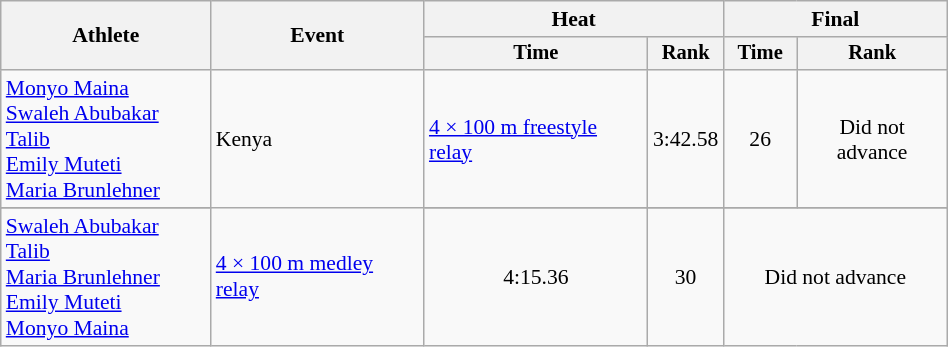<table class="wikitable" style="text-align:center; font-size:90%; width:50%;">
<tr>
<th rowspan="2">Athlete</th>
<th rowspan="2">Event</th>
<th colspan="2">Heat</th>
<th colspan="2">Final</th>
</tr>
<tr style="font-size:95%">
<th>Time</th>
<th>Rank</th>
<th>Time</th>
<th>Rank</th>
</tr>
<tr>
<td align=left><a href='#'>Monyo Maina</a><br><a href='#'>Swaleh Abubakar Talib</a><br><a href='#'>Emily Muteti</a> <br><a href='#'>Maria Brunlehner</a></td>
<td align=left rowspan=2>Kenya</td>
<td align=left><a href='#'>4 × 100 m freestyle relay</a></td>
<td>3:42.58</td>
<td>26</td>
<td colspan=2>Did not advance</td>
</tr>
<tr>
</tr>
<tr>
<td align=left><a href='#'>Swaleh Abubakar Talib</a> <br><a href='#'>Maria Brunlehner</a><br><a href='#'>Emily Muteti</a> <br><a href='#'>Monyo Maina</a></td>
<td align=left><a href='#'>4 × 100 m medley relay</a></td>
<td>4:15.36</td>
<td>30</td>
<td colspan="2">Did not advance</td>
</tr>
</table>
